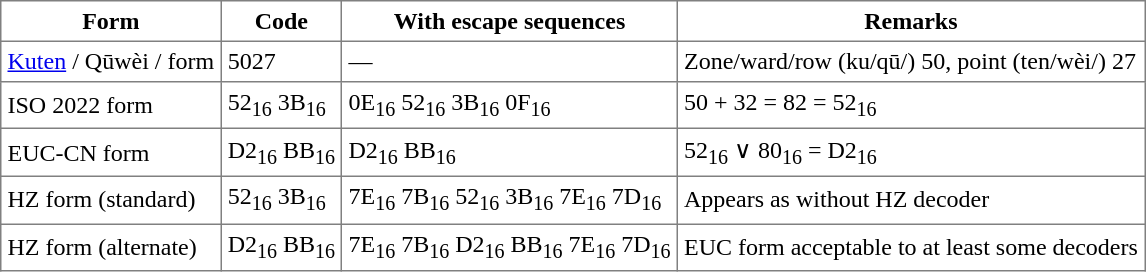<table border=1 cellpadding=4 style="border-collapse: collapse;">
<tr -->
<th>Form</th>
<th>Code</th>
<th>With escape sequences</th>
<th>Remarks</th>
</tr>
<tr -->
<td><a href='#'>Kuten</a> / Qūwèi /  form</td>
<td>5027</td>
<td>—</td>
<td>Zone/ward/row (ku/qū/) 50, point (ten/wèi/) 27</td>
</tr>
<tr -->
<td>ISO 2022 form</td>
<td>52<sub>16</sub> 3B<sub>16</sub></td>
<td>0E<sub>16</sub> 52<sub>16</sub> 3B<sub>16</sub> 0F<sub>16</sub></td>
<td>50 + 32 = 82 = 52<sub>16</sub></td>
</tr>
<tr -->
<td>EUC-CN form</td>
<td>D2<sub>16</sub> BB<sub>16</sub></td>
<td>D2<sub>16</sub> BB<sub>16</sub></td>
<td>52<sub>16</sub> ∨ 80<sub>16</sub> = D2<sub>16</sub></td>
</tr>
<tr -->
<td>HZ form (standard)</td>
<td>52<sub>16</sub> 3B<sub>16</sub></td>
<td>7E<sub>16</sub> 7B<sub>16</sub> 52<sub>16</sub> 3B<sub>16</sub> 7E<sub>16</sub> 7D<sub>16</sub></td>
<td>Appears as  without HZ decoder</td>
</tr>
<tr -->
<td>HZ form (alternate)</td>
<td>D2<sub>16</sub> BB<sub>16</sub></td>
<td>7E<sub>16</sub> 7B<sub>16</sub> D2<sub>16</sub> BB<sub>16</sub> 7E<sub>16</sub> 7D<sub>16</sub></td>
<td>EUC form acceptable to at least some decoders</td>
</tr>
</table>
